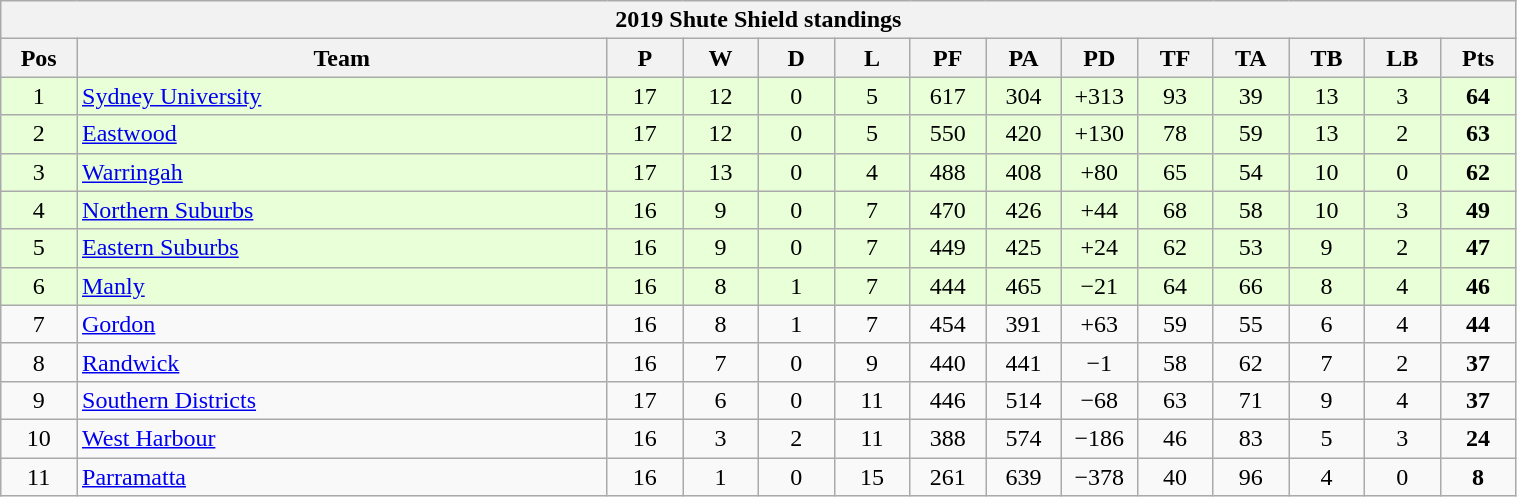<table class="wikitable" style="text-align:center;width:80%">
<tr>
<th colspan="100%" cellpadding="0" cellspacing="0">2019 Shute Shield standings</th>
</tr>
<tr>
<th style="width:5%">Pos</th>
<th style="width:35%">Team</th>
<th style="width:5%">P</th>
<th style="width:5%">W</th>
<th style="width:5%">D</th>
<th style="width:5%">L</th>
<th style="width:5%">PF</th>
<th style="width:5%">PA</th>
<th style="width:5%">PD</th>
<th style="width:5%">TF</th>
<th style="width:5%">TA</th>
<th style="width:5%">TB</th>
<th style="width:5%">LB</th>
<th style="width:5%">Pts</th>
</tr>
<tr style="background:#E8FFD8">
<td>1</td>
<td style="text-align:left"><a href='#'>Sydney University</a></td>
<td>17</td>
<td>12</td>
<td>0</td>
<td>5</td>
<td>617</td>
<td>304</td>
<td>+313</td>
<td>93</td>
<td>39</td>
<td>13</td>
<td>3</td>
<td><strong>64</strong></td>
</tr>
<tr style="background:#E8FFD8">
<td>2</td>
<td style="text-align:left"><a href='#'>Eastwood</a></td>
<td>17</td>
<td>12</td>
<td>0</td>
<td>5</td>
<td>550</td>
<td>420</td>
<td>+130</td>
<td>78</td>
<td>59</td>
<td>13</td>
<td>2</td>
<td><strong>63</strong></td>
</tr>
<tr style="background:#E8FFD8">
<td>3</td>
<td style="text-align:left"><a href='#'>Warringah</a></td>
<td>17</td>
<td>13</td>
<td>0</td>
<td>4</td>
<td>488</td>
<td>408</td>
<td>+80</td>
<td>65</td>
<td>54</td>
<td>10</td>
<td>0</td>
<td><strong>62</strong></td>
</tr>
<tr style="background:#E8FFD8">
<td>4</td>
<td style="text-align:left"><a href='#'>Northern Suburbs</a></td>
<td>16</td>
<td>9</td>
<td>0</td>
<td>7</td>
<td>470</td>
<td>426</td>
<td>+44</td>
<td>68</td>
<td>58</td>
<td>10</td>
<td>3</td>
<td><strong>49</strong></td>
</tr>
<tr style="background:#E8FFD8">
<td>5</td>
<td style="text-align:left"><a href='#'>Eastern Suburbs</a></td>
<td>16</td>
<td>9</td>
<td>0</td>
<td>7</td>
<td>449</td>
<td>425</td>
<td>+24</td>
<td>62</td>
<td>53</td>
<td>9</td>
<td>2</td>
<td><strong>47</strong></td>
</tr>
<tr style="background:#E8FFD8">
<td>6</td>
<td style="text-align:left"><a href='#'>Manly</a></td>
<td>16</td>
<td>8</td>
<td>1</td>
<td>7</td>
<td>444</td>
<td>465</td>
<td>−21</td>
<td>64</td>
<td>66</td>
<td>8</td>
<td>4</td>
<td><strong>46</strong></td>
</tr>
<tr>
<td>7</td>
<td style="text-align:left"><a href='#'>Gordon</a></td>
<td>16</td>
<td>8</td>
<td>1</td>
<td>7</td>
<td>454</td>
<td>391</td>
<td>+63</td>
<td>59</td>
<td>55</td>
<td>6</td>
<td>4</td>
<td><strong>44</strong></td>
</tr>
<tr>
<td>8</td>
<td style="text-align:left"><a href='#'>Randwick</a></td>
<td>16</td>
<td>7</td>
<td>0</td>
<td>9</td>
<td>440</td>
<td>441</td>
<td>−1</td>
<td>58</td>
<td>62</td>
<td>7</td>
<td>2</td>
<td><strong>37</strong></td>
</tr>
<tr>
<td>9</td>
<td style="text-align:left"><a href='#'>Southern Districts</a></td>
<td>17</td>
<td>6</td>
<td>0</td>
<td>11</td>
<td>446</td>
<td>514</td>
<td>−68</td>
<td>63</td>
<td>71</td>
<td>9</td>
<td>4</td>
<td><strong>37</strong></td>
</tr>
<tr>
<td>10</td>
<td style="text-align:left"><a href='#'>West Harbour</a></td>
<td>16</td>
<td>3</td>
<td>2</td>
<td>11</td>
<td>388</td>
<td>574</td>
<td>−186</td>
<td>46</td>
<td>83</td>
<td>5</td>
<td>3</td>
<td><strong>24</strong></td>
</tr>
<tr>
<td>11</td>
<td style="text-align:left"><a href='#'>Parramatta</a></td>
<td>16</td>
<td>1</td>
<td>0</td>
<td>15</td>
<td>261</td>
<td>639</td>
<td>−378</td>
<td>40</td>
<td>96</td>
<td>4</td>
<td>0</td>
<td><strong>8</strong></td>
</tr>
</table>
